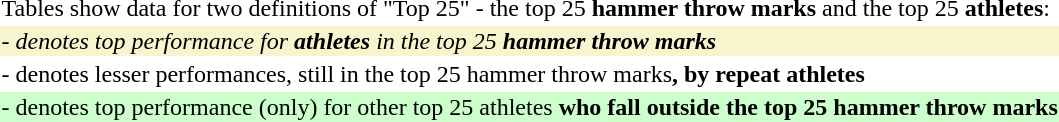<table style="wikitable">
<tr>
<td>Tables show data for two definitions of "Top 25" - the top 25 <strong>hammer throw marks</strong> and the top 25 <strong>athletes</strong>:</td>
</tr>
<tr>
<td style="background: #f6F5CE"><em>- denotes top performance for <strong>athletes</strong> in the top 25 <strong>hammer throw marks<strong><em></td>
</tr>
<tr>
<td></em>- denotes lesser performances, still in the top 25 </strong>hammer throw marks<strong>, by repeat athletes<em></td>
</tr>
<tr>
<td style="background: #CCFFCC"></em>- denotes top performance (only) for other top 25 </strong>athletes<strong> who fall outside the top 25 hammer throw marks<em></td>
</tr>
</table>
